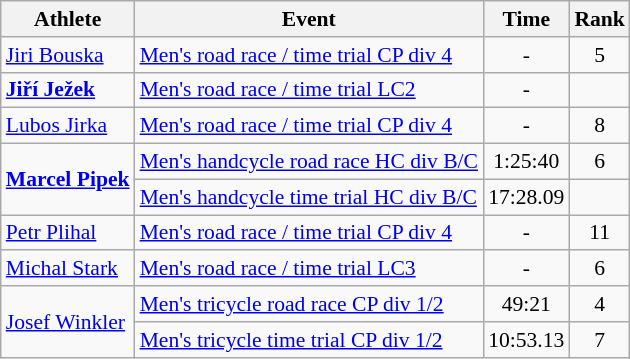<table class=wikitable style="font-size:90%">
<tr>
<th>Athlete</th>
<th>Event</th>
<th>Time</th>
<th>Rank</th>
</tr>
<tr>
<td><a href='#'>Jiri Bouska</a></td>
<td><a href='#'>Men's road race / time trial CP div 4</a></td>
<td style="text-align:center;">-</td>
<td style="text-align:center;">5</td>
</tr>
<tr>
<td><strong><a href='#'>Jiří Ježek</a></strong></td>
<td><a href='#'>Men's road race / time trial LC2</a></td>
<td style="text-align:center;">-</td>
<td style="text-align:center;"></td>
</tr>
<tr>
<td><a href='#'>Lubos Jirka</a></td>
<td><a href='#'>Men's road race / time trial CP div 4</a></td>
<td style="text-align:center;">-</td>
<td style="text-align:center;">8</td>
</tr>
<tr>
<td rowspan="2"><strong><a href='#'>Marcel Pipek</a></strong></td>
<td><a href='#'>Men's handcycle road race HC div B/C</a></td>
<td style="text-align:center;">1:25:40</td>
<td style="text-align:center;">6</td>
</tr>
<tr>
<td><a href='#'>Men's handcycle time trial HC div B/C</a></td>
<td style="text-align:center;">17:28.09</td>
<td style="text-align:center;"></td>
</tr>
<tr>
<td><a href='#'>Petr Plihal</a></td>
<td><a href='#'>Men's road race / time trial CP div 4</a></td>
<td style="text-align:center;">-</td>
<td style="text-align:center;">11</td>
</tr>
<tr>
<td><a href='#'>Michal Stark</a></td>
<td><a href='#'>Men's road race / time trial LC3</a></td>
<td style="text-align:center;">-</td>
<td style="text-align:center;">6</td>
</tr>
<tr>
<td rowspan="2"><a href='#'>Josef Winkler</a></td>
<td><a href='#'>Men's tricycle road race CP div 1/2</a></td>
<td style="text-align:center;">49:21</td>
<td style="text-align:center;">4</td>
</tr>
<tr>
<td><a href='#'>Men's tricycle time trial CP div 1/2</a></td>
<td style="text-align:center;">10:53.13</td>
<td style="text-align:center;">7</td>
</tr>
</table>
